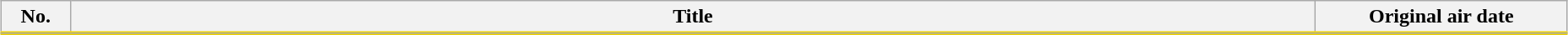<table class="wikitable" style="width:98%; margin:auto; background:#FFF;">
<tr style="border-bottom: 3px solid #EED202;">
<th style="width:3em;">No.</th>
<th>Title</th>
<th style="width:12em;">Original air date</th>
</tr>
<tr>
</tr>
</table>
